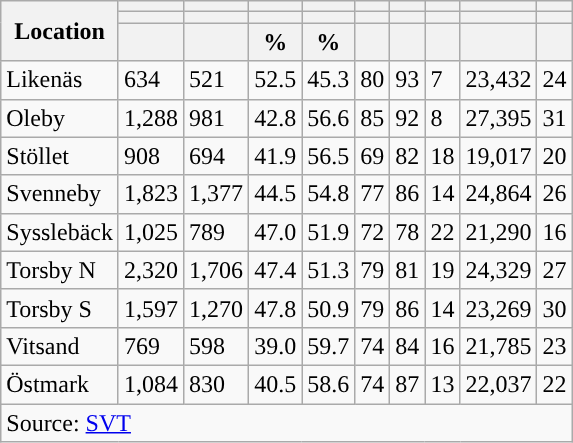<table role="presentation" class="wikitable sortable mw-collapsible">
<tr>
<th rowspan="3">Location</th>
<th></th>
<th></th>
<th></th>
<th></th>
<th></th>
<th></th>
<th></th>
<th></th>
<th></th>
</tr>
<tr>
<th></th>
<th></th>
<th style="background:"></th>
<th style="background:"></th>
<th></th>
<th></th>
<th></th>
<th></th>
<th></th>
</tr>
<tr>
<th data-sort-type="number"></th>
<th data-sort-type="number"></th>
<th data-sort-type="number">%</th>
<th data-sort-type="number">%</th>
<th data-sort-type="number"></th>
<th data-sort-type="number"></th>
<th data-sort-type="number"></th>
<th data-sort-type="number"></th>
<th data-sort-type="number"></th>
</tr>
<tr>
<td align="left">Likenäs</td>
<td>634</td>
<td>521</td>
<td>52.5</td>
<td>45.3</td>
<td>80</td>
<td>93</td>
<td>7</td>
<td>23,432</td>
<td>24</td>
</tr>
<tr>
<td align="left">Oleby</td>
<td>1,288</td>
<td>981</td>
<td>42.8</td>
<td>56.6</td>
<td>85</td>
<td>92</td>
<td>8</td>
<td>27,395</td>
<td>31</td>
</tr>
<tr>
<td align="left">Stöllet</td>
<td>908</td>
<td>694</td>
<td>41.9</td>
<td>56.5</td>
<td>69</td>
<td>82</td>
<td>18</td>
<td>19,017</td>
<td>20</td>
</tr>
<tr>
<td align="left">Svenneby</td>
<td>1,823</td>
<td>1,377</td>
<td>44.5</td>
<td>54.8</td>
<td>77</td>
<td>86</td>
<td>14</td>
<td>24,864</td>
<td>26</td>
</tr>
<tr>
<td align="left">Sysslebäck</td>
<td>1,025</td>
<td>789</td>
<td>47.0</td>
<td>51.9</td>
<td>72</td>
<td>78</td>
<td>22</td>
<td>21,290</td>
<td>16</td>
</tr>
<tr>
<td align="left">Torsby N</td>
<td>2,320</td>
<td>1,706</td>
<td>47.4</td>
<td>51.3</td>
<td>79</td>
<td>81</td>
<td>19</td>
<td>24,329</td>
<td>27</td>
</tr>
<tr>
<td align="left">Torsby S</td>
<td>1,597</td>
<td>1,270</td>
<td>47.8</td>
<td>50.9</td>
<td>79</td>
<td>86</td>
<td>14</td>
<td>23,269</td>
<td>30</td>
</tr>
<tr>
<td align="left">Vitsand</td>
<td>769</td>
<td>598</td>
<td>39.0</td>
<td>59.7</td>
<td>74</td>
<td>84</td>
<td>16</td>
<td>21,785</td>
<td>23</td>
</tr>
<tr>
<td align="left">Östmark</td>
<td>1,084</td>
<td>830</td>
<td>40.5</td>
<td>58.6</td>
<td>74</td>
<td>87</td>
<td>13</td>
<td>22,037</td>
<td>22</td>
</tr>
<tr>
<td colspan="10" align="left">Source: <a href='#'>SVT</a></td>
</tr>
</table>
